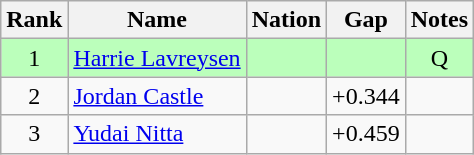<table class="wikitable sortable" style="text-align:center">
<tr>
<th>Rank</th>
<th>Name</th>
<th>Nation</th>
<th>Gap</th>
<th>Notes</th>
</tr>
<tr bgcolor=bbffbb>
<td>1</td>
<td align="left"><a href='#'>Harrie Lavreysen</a></td>
<td align="left"></td>
<td></td>
<td>Q</td>
</tr>
<tr>
<td>2</td>
<td align="left"><a href='#'>Jordan Castle</a></td>
<td align="left"></td>
<td>+0.344</td>
<td></td>
</tr>
<tr>
<td>3</td>
<td align="left"><a href='#'>Yudai Nitta</a></td>
<td align="left"></td>
<td>+0.459</td>
<td></td>
</tr>
</table>
